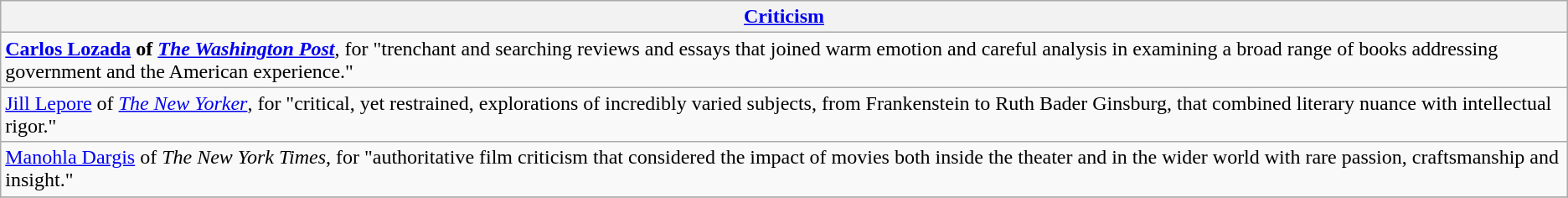<table class="wikitable" style="float:left; float:none;">
<tr>
<th><a href='#'>Criticism</a></th>
</tr>
<tr>
<td><strong><a href='#'>Carlos Lozada</a> of</strong> <strong><em><a href='#'>The Washington Post</a></em></strong>, for "trenchant and searching reviews and essays that joined warm emotion and careful analysis in examining a broad range of books addressing government and the American experience."</td>
</tr>
<tr>
<td><a href='#'>Jill Lepore</a> of <em><a href='#'>The New Yorker</a></em>, for "critical, yet restrained, explorations of incredibly varied subjects, from Frankenstein to Ruth Bader Ginsburg, that combined literary nuance with intellectual rigor."</td>
</tr>
<tr>
<td><a href='#'>Manohla Dargis</a> of <em>The New York Times</em>, for "authoritative film criticism that considered the impact of movies both inside the theater and in the wider world with rare passion, craftsmanship and insight."</td>
</tr>
<tr>
</tr>
</table>
